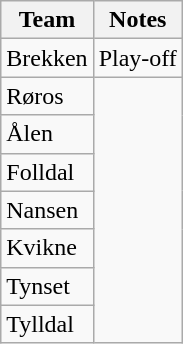<table class="wikitable">
<tr>
<th>Team</th>
<th>Notes</th>
</tr>
<tr>
<td>Brekken</td>
<td>Play-off</td>
</tr>
<tr>
<td>Røros</td>
</tr>
<tr>
<td>Ålen</td>
</tr>
<tr>
<td>Folldal</td>
</tr>
<tr>
<td>Nansen</td>
</tr>
<tr>
<td>Kvikne</td>
</tr>
<tr>
<td>Tynset</td>
</tr>
<tr>
<td>Tylldal</td>
</tr>
</table>
